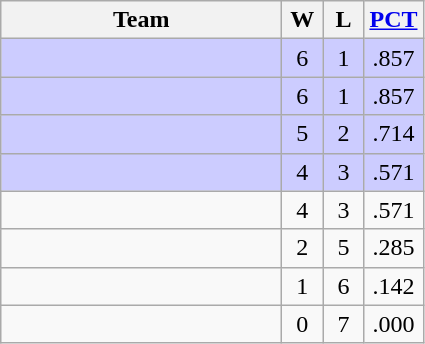<table class="wikitable" style="text-align:center">
<tr>
<th width=180px>Team</th>
<th width=20px>W</th>
<th width=20px>L</th>
<th width=30px><a href='#'>PCT</a></th>
</tr>
<tr bgcolor=#CCCCFF>
<td align=left><strong></strong></td>
<td>6</td>
<td>1</td>
<td>.857</td>
</tr>
<tr bgcolor=#CCCCFF>
<td align=left></td>
<td>6</td>
<td>1</td>
<td>.857</td>
</tr>
<tr bgcolor=#CCCCFF>
<td align=left></td>
<td>5</td>
<td>2</td>
<td>.714</td>
</tr>
<tr bgcolor=#CCCCFF>
<td align=left></td>
<td>4</td>
<td>3</td>
<td>.571</td>
</tr>
<tr>
<td align=left></td>
<td>4</td>
<td>3</td>
<td>.571</td>
</tr>
<tr>
<td align=left></td>
<td>2</td>
<td>5</td>
<td>.285</td>
</tr>
<tr>
<td align=left></td>
<td>1</td>
<td>6</td>
<td>.142</td>
</tr>
<tr>
<td align=left></td>
<td>0</td>
<td>7</td>
<td>.000</td>
</tr>
</table>
